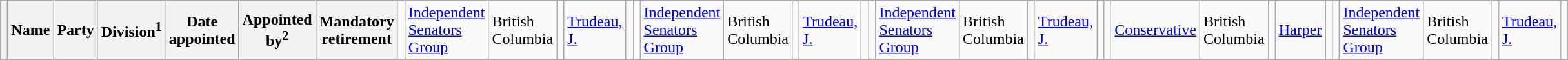<table class="sortable wikitable">
<tr>
<th align=left class="unsortable"></th>
<th align=left>Name</th>
<th align=left>Party</th>
<th align=left>Division<sup>1</sup></th>
<th align=left>Date appointed</th>
<th align=left>Appointed by<sup>2</sup></th>
<th align=left>Mandatory retirement<br></th>
<td align=left></td>
<td><a href='#'>Independent Senators Group</a></td>
<td align=left>British Columbia</td>
<td align=left></td>
<td align=left><a href='#'>Trudeau, J.</a></td>
<td align=left><br></td>
<td aligh=left></td>
<td><a href='#'>Independent Senators Group</a></td>
<td align=left>British Columbia</td>
<td align=left></td>
<td align=left><a href='#'>Trudeau, J.</a></td>
<td align=left><br></td>
<td align=left></td>
<td><a href='#'>Independent Senators Group</a></td>
<td align=left>British Columbia</td>
<td align=left></td>
<td align=left><a href='#'>Trudeau, J.</a></td>
<td align=left><br></td>
<td align=left></td>
<td align=left><a href='#'>Conservative</a></td>
<td align=left>British Columbia</td>
<td align=left></td>
<td align=left><a href='#'>Harper</a></td>
<td align=left><br></td>
<td align=left></td>
<td><a href='#'>Independent Senators Group</a></td>
<td align=left>British Columbia</td>
<td align=left></td>
<td align=left><a href='#'>Trudeau, J.</a></td>
<td align=left></td>
</tr>
</table>
